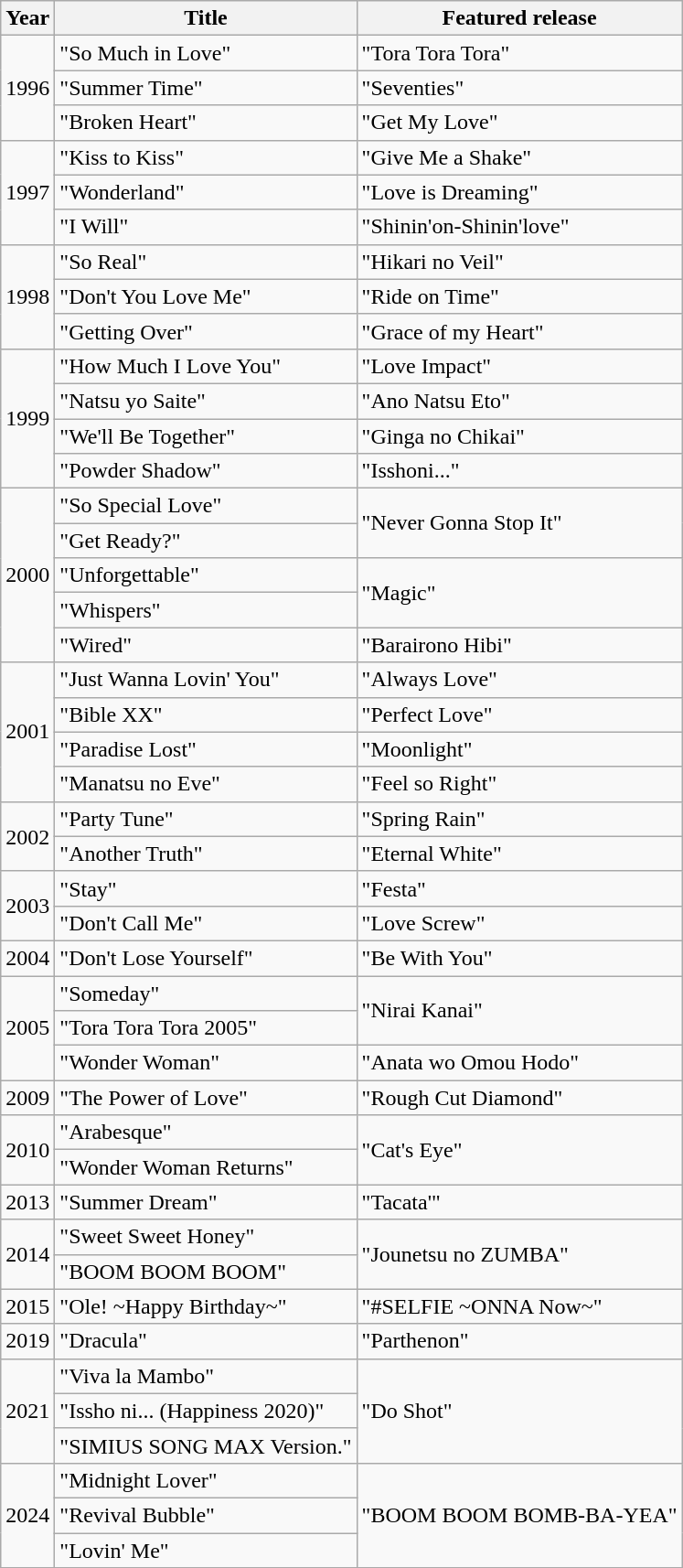<table class="wikitable">
<tr>
<th align="left">Year</th>
<th align="left">Title</th>
<th align="left">Featured release</th>
</tr>
<tr>
<td align="left" rowspan="3">1996</td>
<td align="left">"So Much in Love"</td>
<td align="left">"Tora Tora Tora"</td>
</tr>
<tr>
<td align="left">"Summer Time"</td>
<td align="left">"Seventies"</td>
</tr>
<tr>
<td align="left">"Broken Heart"</td>
<td align="left">"Get My Love"</td>
</tr>
<tr>
<td align="left" rowspan="3">1997</td>
<td align="left">"Kiss to Kiss"</td>
<td align="left">"Give Me a Shake"</td>
</tr>
<tr>
<td align="left">"Wonderland"</td>
<td align="left">"Love is Dreaming"</td>
</tr>
<tr>
<td align="left">"I Will"</td>
<td align="left">"Shinin'on-Shinin'love"</td>
</tr>
<tr>
<td align="left" rowspan="3">1998</td>
<td align="left">"So Real"</td>
<td align="left">"Hikari no Veil"</td>
</tr>
<tr>
<td align="left">"Don't You Love Me"</td>
<td align="left">"Ride on Time"</td>
</tr>
<tr>
<td align="left">"Getting Over"</td>
<td align="left">"Grace of my Heart"</td>
</tr>
<tr>
<td align="left" rowspan="4">1999</td>
<td align="left">"How Much I Love You"</td>
<td align="left">"Love Impact"</td>
</tr>
<tr>
<td align="left">"Natsu yo Saite"</td>
<td align="left">"Ano Natsu Eto"</td>
</tr>
<tr>
<td align="left">"We'll Be Together"</td>
<td align="left">"Ginga no Chikai"</td>
</tr>
<tr>
<td align="left">"Powder Shadow"</td>
<td align="left">"Isshoni..."</td>
</tr>
<tr>
<td align="left" rowspan="5">2000</td>
<td align="left">"So Special Love"</td>
<td align="left" rowspan="2">"Never Gonna Stop It"</td>
</tr>
<tr>
<td align="left">"Get Ready?"</td>
</tr>
<tr>
<td align="left">"Unforgettable"</td>
<td align="left" rowspan="2">"Magic"</td>
</tr>
<tr>
<td align="left">"Whispers"</td>
</tr>
<tr>
<td align="left">"Wired"</td>
<td align="left">"Barairono Hibi"</td>
</tr>
<tr>
<td align="left" rowspan="4">2001</td>
<td align="left">"Just Wanna Lovin' You"</td>
<td align="left">"Always Love"</td>
</tr>
<tr>
<td align="left">"Bible XX"</td>
<td align="left">"Perfect Love"</td>
</tr>
<tr>
<td align="left">"Paradise Lost"</td>
<td align="left">"Moonlight"</td>
</tr>
<tr>
<td align="left">"Manatsu no Eve"</td>
<td align="left">"Feel so Right"</td>
</tr>
<tr>
<td align="left" rowspan="2">2002</td>
<td align="left">"Party Tune"</td>
<td align="left">"Spring Rain"</td>
</tr>
<tr>
<td align="left">"Another Truth"</td>
<td align="left">"Eternal White"</td>
</tr>
<tr>
<td align="left" rowspan="2">2003</td>
<td align="left">"Stay"</td>
<td align="left">"Festa"</td>
</tr>
<tr>
<td align="left">"Don't Call Me"</td>
<td align="left">"Love Screw"</td>
</tr>
<tr>
<td align="left" rowspan="1">2004</td>
<td align="left">"Don't Lose Yourself"</td>
<td align="left">"Be With You"</td>
</tr>
<tr>
<td align="left" rowspan="3">2005</td>
<td align="left">"Someday"</td>
<td align="left" rowspan="2">"Nirai Kanai"</td>
</tr>
<tr>
<td align="left">"Tora Tora Tora 2005"</td>
</tr>
<tr>
<td align="left">"Wonder Woman"</td>
<td align="left">"Anata wo Omou Hodo"</td>
</tr>
<tr>
<td align="left" rowspan="1">2009</td>
<td align="left">"The Power of Love"</td>
<td align="left">"Rough Cut Diamond"</td>
</tr>
<tr>
<td align="left" rowspan="2">2010</td>
<td align="left">"Arabesque"</td>
<td align="left" rowspan="2">"Cat's Eye"</td>
</tr>
<tr>
<td align="left">"Wonder Woman Returns"</td>
</tr>
<tr>
<td align="left" rowspan="1">2013</td>
<td align="left">"Summer Dream"</td>
<td align="left">"Tacata'"</td>
</tr>
<tr>
<td align="left" rowspan="2">2014</td>
<td align="left">"Sweet Sweet Honey"</td>
<td align="left" rowspan="2">"Jounetsu no ZUMBA"</td>
</tr>
<tr>
<td align="left">"BOOM BOOM BOOM"</td>
</tr>
<tr>
<td align="left" rowspan="1">2015</td>
<td align="left">"Ole! ~Happy Birthday~"</td>
<td align="left">"#SELFIE ~ONNA Now~"</td>
</tr>
<tr>
<td align="left" rowspan="1">2019</td>
<td align="left">"Dracula"</td>
<td align="left">"Parthenon"</td>
</tr>
<tr>
<td align="left" rowspan="3">2021</td>
<td align="left">"Viva la Mambo"</td>
<td align="left" rowspan="3">"Do Shot"</td>
</tr>
<tr>
<td align="left">"Issho ni... (Happiness 2020)"</td>
</tr>
<tr>
<td align="left">"SIMIUS SONG MAX Version."</td>
</tr>
<tr>
<td align="left" rowspan="3">2024</td>
<td align="left">"Midnight Lover"</td>
<td align="left" rowspan="3">"BOOM BOOM BOMB-BA-YEA"</td>
</tr>
<tr>
<td align="left">"Revival Bubble"</td>
</tr>
<tr>
<td align="left">"Lovin' Me"</td>
</tr>
<tr>
</tr>
</table>
